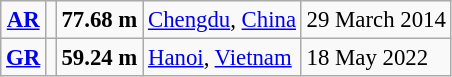<table class="wikitable" style="font-size:95%; position:relative;">
<tr>
<td align=center><strong><a href='#'>AR</a></strong></td>
<td></td>
<td><strong>77.68 m</strong></td>
<td><a href='#'>Chengdu</a>, <a href='#'>China</a></td>
<td>29 March 2014</td>
</tr>
<tr>
<td align=center><strong><a href='#'>GR</a></strong></td>
<td></td>
<td><strong>59.24 m</strong></td>
<td><a href='#'>Hanoi</a>, <a href='#'>Vietnam</a></td>
<td>18 May 2022</td>
</tr>
</table>
